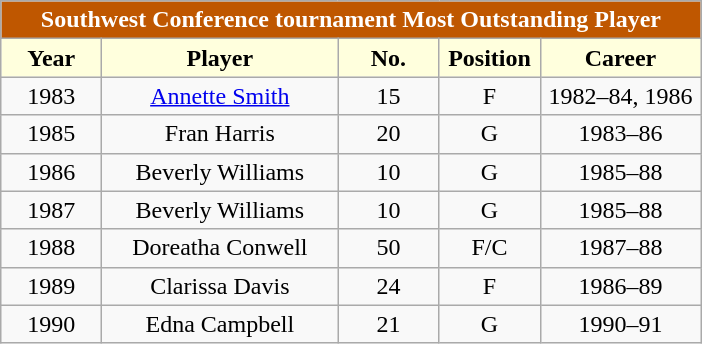<table class="wikitable" style="text-align:center">
<tr>
<td colspan="5" style= "background: #BF5700; color:white"><strong>Southwest Conference tournament Most Outstanding Player</strong></td>
</tr>
<tr>
<th style="width:60px; background: #ffffdd;">Year</th>
<th style="width:150px; background: #ffffdd;">Player</th>
<th style="width:60px; background: #ffffdd;">No.</th>
<th style="width:60px; background: #ffffdd;">Position</th>
<th style="width:100px; background: #ffffdd;">Career</th>
</tr>
<tr>
<td>1983</td>
<td><a href='#'>Annette Smith</a></td>
<td>15</td>
<td>F</td>
<td>1982–84, 1986</td>
</tr>
<tr>
<td>1985</td>
<td>Fran Harris</td>
<td>20</td>
<td>G</td>
<td>1983–86</td>
</tr>
<tr>
<td>1986</td>
<td>Beverly Williams</td>
<td>10</td>
<td>G</td>
<td>1985–88</td>
</tr>
<tr>
<td>1987</td>
<td>Beverly Williams</td>
<td>10</td>
<td>G</td>
<td>1985–88</td>
</tr>
<tr>
<td>1988</td>
<td>Doreatha Conwell</td>
<td>50</td>
<td>F/C</td>
<td>1987–88</td>
</tr>
<tr>
<td>1989</td>
<td>Clarissa Davis</td>
<td>24</td>
<td>F</td>
<td>1986–89</td>
</tr>
<tr>
<td>1990</td>
<td>Edna Campbell</td>
<td>21</td>
<td>G</td>
<td>1990–91</td>
</tr>
</table>
